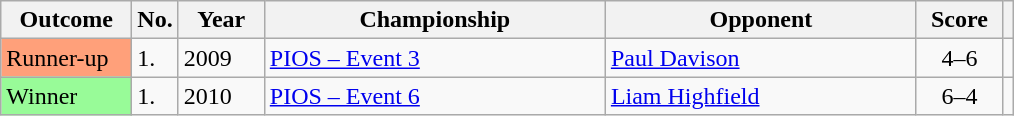<table class="sortable wikitable">
<tr>
<th width="80">Outcome</th>
<th width="20">No.</th>
<th width="50">Year</th>
<th style="width:220px;">Championship</th>
<th style="width:200px;">Opponent</th>
<th style="width:50px;">Score</th>
<th></th>
</tr>
<tr>
<td style="background:#ffa07a;">Runner-up</td>
<td>1.</td>
<td>2009</td>
<td><a href='#'>PIOS – Event 3</a></td>
<td> <a href='#'>Paul Davison</a></td>
<td align="center">4–6</td>
<td></td>
</tr>
<tr>
<td style="background:#98fb98;">Winner</td>
<td>1.</td>
<td>2010</td>
<td><a href='#'>PIOS – Event 6</a></td>
<td> <a href='#'>Liam Highfield</a></td>
<td align="center">6–4</td>
<td></td>
</tr>
</table>
